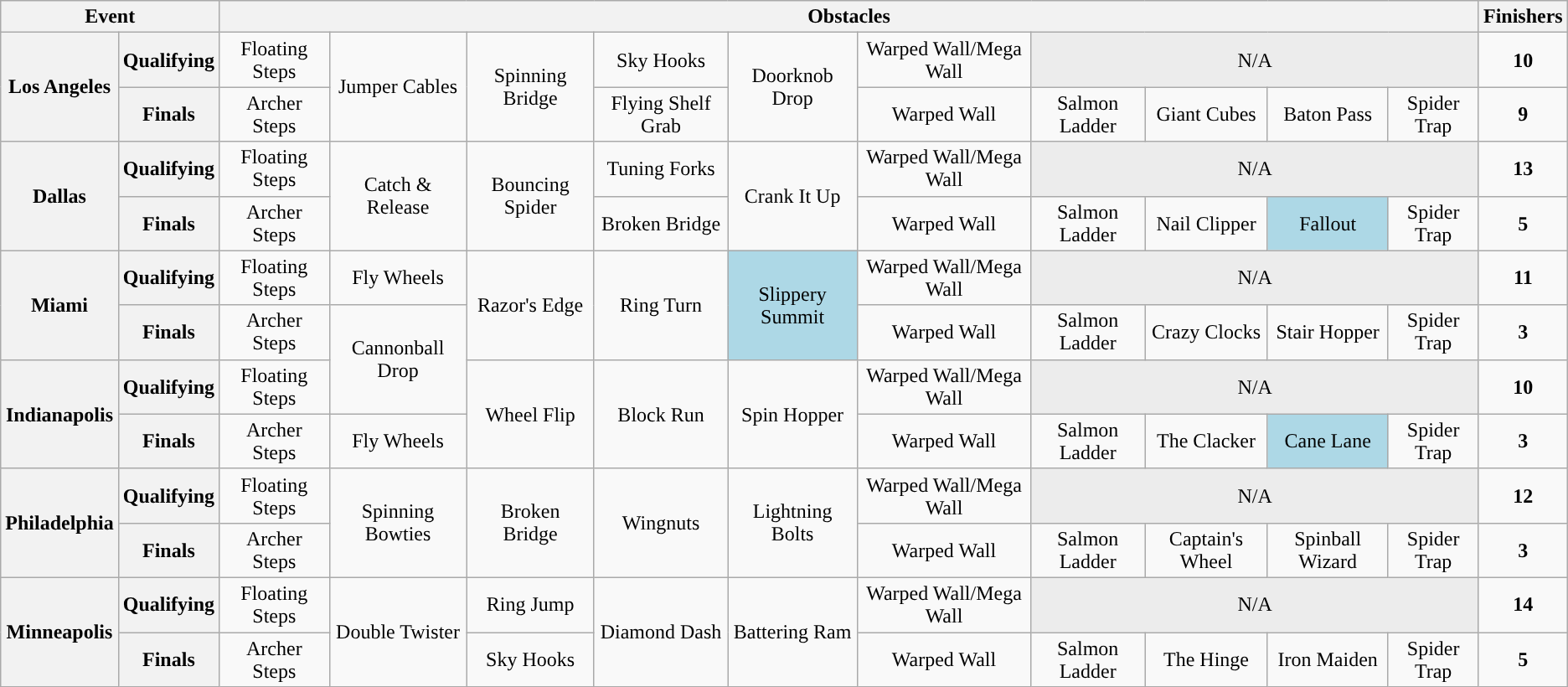<table class="wikitable" style="text-align:center;">
<tr>
<th colspan="2">Event</th>
<th colspan="10">Obstacles</th>
<th>Finishers</th>
</tr>
<tr>
<th rowspan="2">Los Angeles</th>
<th>Qualifying</th>
<td>Floating Steps</td>
<td rowspan="2">Jumper Cables</td>
<td rowspan="2">Spinning Bridge</td>
<td>Sky Hooks</td>
<td rowspan="2">Doorknob Drop</td>
<td>Warped Wall/Mega Wall</td>
<td colspan="4" style="background:#ECECEC;">N/A</td>
<td><strong>10</strong></td>
</tr>
<tr>
<th>Finals</th>
<td>Archer Steps</td>
<td>Flying Shelf Grab</td>
<td>Warped Wall</td>
<td>Salmon Ladder</td>
<td>Giant Cubes</td>
<td>Baton Pass</td>
<td>Spider Trap</td>
<td><strong>9</strong></td>
</tr>
<tr>
<th rowspan="2">Dallas</th>
<th>Qualifying</th>
<td>Floating Steps</td>
<td rowspan="2">Catch & Release</td>
<td rowspan="2">Bouncing Spider</td>
<td>Tuning Forks</td>
<td rowspan="2">Crank It Up</td>
<td>Warped Wall/Mega Wall</td>
<td colspan="4" style="background:#ECECEC;">N/A</td>
<td><strong>13</strong></td>
</tr>
<tr>
<th>Finals</th>
<td>Archer Steps</td>
<td>Broken Bridge</td>
<td>Warped Wall</td>
<td>Salmon Ladder</td>
<td>Nail Clipper</td>
<td bgcolor="lightblue">Fallout</td>
<td>Spider Trap</td>
<td><strong>5</strong></td>
</tr>
<tr>
<th rowspan="2">Miami</th>
<th>Qualifying</th>
<td>Floating Steps</td>
<td>Fly Wheels</td>
<td rowspan="2">Razor's Edge</td>
<td rowspan="2">Ring Turn</td>
<td rowspan="2" bgcolor="lightblue">Slippery Summit</td>
<td>Warped Wall/Mega Wall</td>
<td colspan="4" style="background:#ECECEC;">N/A</td>
<td><strong>11</strong></td>
</tr>
<tr>
<th>Finals</th>
<td>Archer Steps</td>
<td rowspan="2">Cannonball Drop</td>
<td>Warped Wall</td>
<td>Salmon Ladder</td>
<td>Crazy Clocks</td>
<td>Stair Hopper</td>
<td>Spider Trap</td>
<td><strong>3</strong></td>
</tr>
<tr>
<th rowspan="2">Indianapolis</th>
<th>Qualifying</th>
<td>Floating Steps</td>
<td rowspan="2">Wheel Flip</td>
<td rowspan="2">Block Run</td>
<td rowspan="2">Spin Hopper</td>
<td>Warped Wall/Mega Wall</td>
<td colspan="4" style="background:#ECECEC;">N/A</td>
<td><strong>10</strong></td>
</tr>
<tr>
<th>Finals</th>
<td>Archer Steps</td>
<td>Fly Wheels</td>
<td>Warped Wall</td>
<td>Salmon Ladder</td>
<td>The Clacker</td>
<td bgcolor="lightblue">Cane Lane</td>
<td>Spider Trap</td>
<td><strong>3</strong></td>
</tr>
<tr>
<th rowspan="2">Philadelphia</th>
<th>Qualifying</th>
<td>Floating Steps</td>
<td rowspan="2">Spinning Bowties</td>
<td rowspan="2">Broken Bridge</td>
<td rowspan="2">Wingnuts</td>
<td rowspan="2">Lightning Bolts</td>
<td>Warped Wall/Mega Wall</td>
<td colspan="4" style="background:#ECECEC;">N/A</td>
<td><strong>12</strong></td>
</tr>
<tr>
<th>Finals</th>
<td>Archer Steps</td>
<td>Warped Wall</td>
<td>Salmon Ladder</td>
<td>Captain's Wheel</td>
<td>Spinball Wizard</td>
<td>Spider Trap</td>
<td><strong>3</strong></td>
</tr>
<tr>
<th rowspan="2">Minneapolis</th>
<th>Qualifying</th>
<td>Floating Steps</td>
<td rowspan="2">Double Twister</td>
<td>Ring Jump</td>
<td rowspan="2">Diamond Dash</td>
<td rowspan="2">Battering Ram</td>
<td>Warped Wall/Mega Wall</td>
<td colspan="4" style="background:#ECECEC;">N/A</td>
<td><strong>14</strong></td>
</tr>
<tr>
<th>Finals</th>
<td>Archer Steps</td>
<td>Sky Hooks</td>
<td>Warped Wall</td>
<td>Salmon Ladder</td>
<td>The Hinge</td>
<td>Iron Maiden</td>
<td>Spider Trap</td>
<td><strong>5</strong></td>
</tr>
</table>
